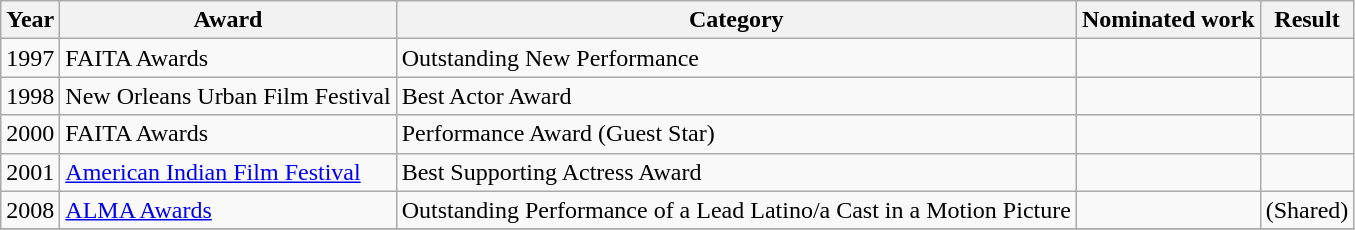<table class="wikitable sortable">
<tr>
<th>Year</th>
<th>Award</th>
<th>Category</th>
<th>Nominated work</th>
<th>Result</th>
</tr>
<tr>
<td>1997</td>
<td>FAITA Awards</td>
<td>Outstanding New Performance</td>
<td></td>
<td></td>
</tr>
<tr>
<td>1998</td>
<td>New Orleans Urban Film Festival</td>
<td>Best Actor Award</td>
<td></td>
<td></td>
</tr>
<tr>
<td>2000</td>
<td>FAITA Awards</td>
<td>Performance Award (Guest Star)</td>
<td></td>
<td></td>
</tr>
<tr>
<td>2001</td>
<td><a href='#'>American Indian Film Festival</a></td>
<td>Best Supporting Actress Award</td>
<td></td>
<td></td>
</tr>
<tr>
<td>2008</td>
<td><a href='#'>ALMA Awards</a></td>
<td>Outstanding Performance of a Lead Latino/a Cast in a Motion Picture</td>
<td></td>
<td> (Shared)</td>
</tr>
<tr>
</tr>
</table>
